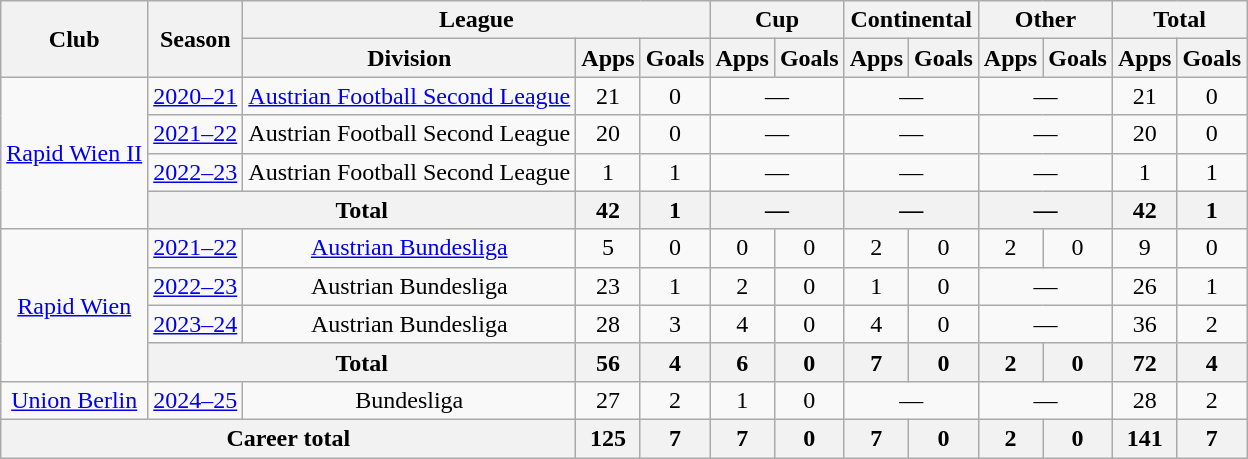<table class="wikitable" style="text-align: center">
<tr>
<th rowspan="2">Club</th>
<th rowspan="2">Season</th>
<th colspan="3">League</th>
<th colspan="2">Cup</th>
<th colspan="2">Continental</th>
<th colspan="2">Other</th>
<th colspan="2">Total</th>
</tr>
<tr>
<th>Division</th>
<th>Apps</th>
<th>Goals</th>
<th>Apps</th>
<th>Goals</th>
<th>Apps</th>
<th>Goals</th>
<th>Apps</th>
<th>Goals</th>
<th>Apps</th>
<th>Goals</th>
</tr>
<tr>
<td rowspan="4"><a href='#'>Rapid Wien II</a></td>
<td><a href='#'>2020–21</a></td>
<td><a href='#'>Austrian Football Second League</a></td>
<td>21</td>
<td>0</td>
<td colspan="2">—</td>
<td colspan="2">—</td>
<td colspan="2">—</td>
<td>21</td>
<td>0</td>
</tr>
<tr>
<td><a href='#'>2021–22</a></td>
<td>Austrian Football Second League</td>
<td>20</td>
<td>0</td>
<td colspan="2">—</td>
<td colspan="2">—</td>
<td colspan="2">—</td>
<td>20</td>
<td>0</td>
</tr>
<tr>
<td><a href='#'>2022–23</a></td>
<td>Austrian Football Second League</td>
<td>1</td>
<td>1</td>
<td colspan="2">—</td>
<td colspan="2">—</td>
<td colspan="2">—</td>
<td>1</td>
<td>1</td>
</tr>
<tr>
<th colspan="2">Total</th>
<th>42</th>
<th>1</th>
<th colspan="2">—</th>
<th colspan="2">—</th>
<th colspan="2">—</th>
<th>42</th>
<th>1</th>
</tr>
<tr>
<td rowspan="4"><a href='#'>Rapid Wien</a></td>
<td><a href='#'>2021–22</a></td>
<td><a href='#'>Austrian Bundesliga</a></td>
<td>5</td>
<td>0</td>
<td>0</td>
<td>0</td>
<td>2</td>
<td>0</td>
<td>2</td>
<td>0</td>
<td>9</td>
<td>0</td>
</tr>
<tr>
<td><a href='#'>2022–23</a></td>
<td>Austrian Bundesliga</td>
<td>23</td>
<td>1</td>
<td>2</td>
<td>0</td>
<td>1</td>
<td>0</td>
<td colspan="2">—</td>
<td>26</td>
<td>1</td>
</tr>
<tr>
<td><a href='#'>2023–24</a></td>
<td>Austrian Bundesliga</td>
<td>28</td>
<td>3</td>
<td>4</td>
<td>0</td>
<td>4</td>
<td>0</td>
<td colspan="2">—</td>
<td>36</td>
<td>2</td>
</tr>
<tr>
<th colspan="2">Total</th>
<th>56</th>
<th>4</th>
<th>6</th>
<th>0</th>
<th>7</th>
<th>0</th>
<th>2</th>
<th>0</th>
<th>72</th>
<th>4</th>
</tr>
<tr>
<td><a href='#'>Union Berlin</a></td>
<td><a href='#'>2024–25</a></td>
<td>Bundesliga</td>
<td>27</td>
<td>2</td>
<td>1</td>
<td>0</td>
<td colspan="2">—</td>
<td colspan="2">—</td>
<td>28</td>
<td>2</td>
</tr>
<tr>
<th colspan="3">Career total</th>
<th>125</th>
<th>7</th>
<th>7</th>
<th>0</th>
<th>7</th>
<th>0</th>
<th>2</th>
<th>0</th>
<th>141</th>
<th>7</th>
</tr>
</table>
